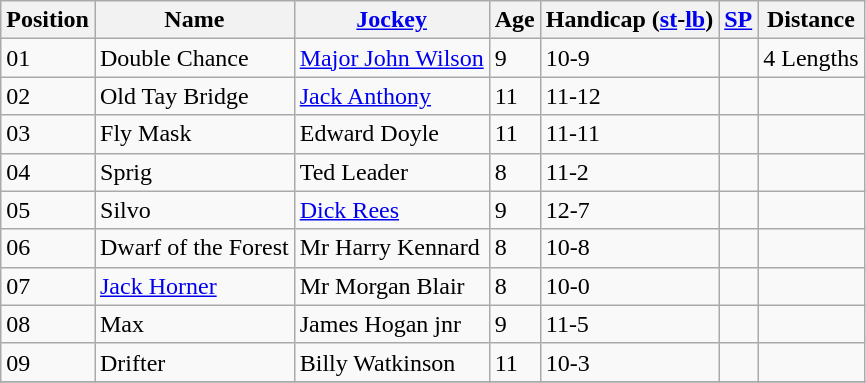<table class="wikitable sortable">
<tr>
<th data-sort-type="number">Position</th>
<th>Name</th>
<th><a href='#'>Jockey</a></th>
<th data-sort-type="number">Age</th>
<th>Handicap (<a href='#'>st</a>-<a href='#'>lb</a>)</th>
<th><a href='#'>SP</a></th>
<th>Distance</th>
</tr>
<tr>
<td>01</td>
<td>Double Chance</td>
<td><a href='#'>Major John Wilson</a></td>
<td>9</td>
<td>10-9</td>
<td></td>
<td>4 Lengths</td>
</tr>
<tr>
<td>02</td>
<td>Old Tay Bridge</td>
<td><a href='#'>Jack Anthony</a></td>
<td>11</td>
<td>11-12</td>
<td></td>
<td></td>
</tr>
<tr>
<td>03</td>
<td>Fly Mask</td>
<td>Edward Doyle</td>
<td>11</td>
<td>11-11</td>
<td></td>
<td></td>
</tr>
<tr>
<td>04</td>
<td>Sprig</td>
<td>Ted Leader</td>
<td>8</td>
<td>11-2</td>
<td></td>
<td></td>
</tr>
<tr>
<td>05</td>
<td>Silvo</td>
<td><a href='#'>Dick Rees</a></td>
<td>9</td>
<td>12-7</td>
<td></td>
<td></td>
</tr>
<tr>
<td>06</td>
<td>Dwarf of the Forest</td>
<td>Mr Harry Kennard</td>
<td>8</td>
<td>10-8</td>
<td></td>
<td></td>
</tr>
<tr>
<td>07</td>
<td><a href='#'>Jack Horner</a></td>
<td>Mr Morgan Blair</td>
<td>8</td>
<td>10-0</td>
<td></td>
<td></td>
</tr>
<tr>
<td>08</td>
<td>Max</td>
<td>James Hogan jnr</td>
<td>9</td>
<td>11-5</td>
<td></td>
<td></td>
</tr>
<tr>
<td>09</td>
<td>Drifter</td>
<td>Billy Watkinson</td>
<td>11</td>
<td>10-3</td>
<td></td>
<td></td>
</tr>
<tr>
</tr>
<tr>
</tr>
</table>
